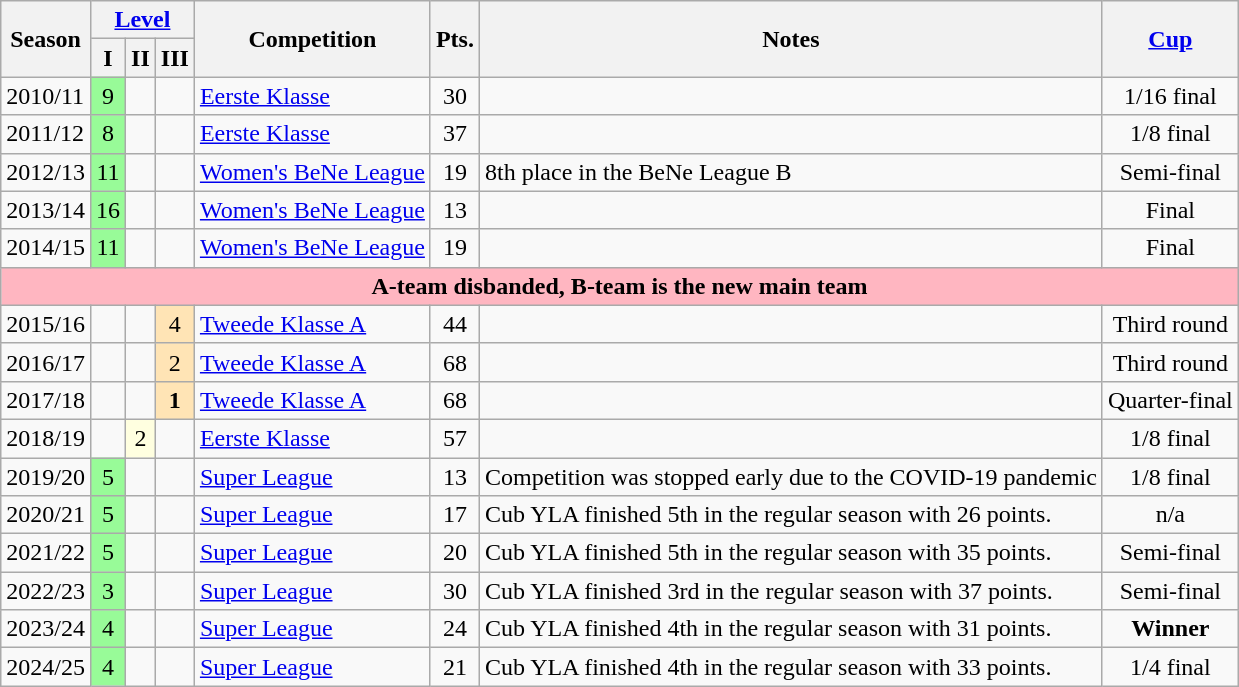<table class="wikitable">
<tr>
<th rowspan="2">Season</th>
<th colspan="3"><a href='#'>Level</a></th>
<th rowspan="2">Competition</th>
<th rowspan="2">Pts.</th>
<th rowspan="2">Notes</th>
<th rowspan="2"><a href='#'>Cup</a></th>
</tr>
<tr>
<th>I</th>
<th>II</th>
<th>III</th>
</tr>
<tr>
<td>2010/11</td>
<td bgcolor="#98fb98" align="center">9</td>
<td></td>
<td></td>
<td><a href='#'>Eerste Klasse</a></td>
<td align="center">30</td>
<td></td>
<td align="center">1/16 final</td>
</tr>
<tr>
<td>2011/12</td>
<td bgcolor="#98fb98" align="center">8</td>
<td></td>
<td></td>
<td><a href='#'>Eerste Klasse</a></td>
<td align="center">37</td>
<td></td>
<td align="center">1/8 final</td>
</tr>
<tr>
<td>2012/13</td>
<td bgcolor="#98fb98" align="center">11</td>
<td></td>
<td></td>
<td><a href='#'>Women's BeNe League</a></td>
<td align="center">19</td>
<td>8th place in the BeNe League B</td>
<td align="center">Semi-final</td>
</tr>
<tr>
<td>2013/14</td>
<td bgcolor="#98fb98" align="center">16</td>
<td></td>
<td></td>
<td><a href='#'>Women's BeNe League</a></td>
<td align="center">13</td>
<td></td>
<td align="center">Final</td>
</tr>
<tr>
<td>2014/15</td>
<td bgcolor="#98fb98" align="center">11</td>
<td></td>
<td></td>
<td><a href='#'>Women's BeNe League</a></td>
<td align="center">19</td>
<td></td>
<td align="center">Final</td>
</tr>
<tr>
<td colspan="8" bgcolor="#ffb6c1" align="center"><strong>A-team disbanded, B-team is the new main team</strong></td>
</tr>
<tr>
<td>2015/16</td>
<td></td>
<td></td>
<td bgcolor="#ffe4b5" align="center">4</td>
<td><a href='#'>Tweede Klasse A</a></td>
<td align="center">44</td>
<td></td>
<td align="center">Third round</td>
</tr>
<tr>
<td>2016/17</td>
<td></td>
<td></td>
<td bgcolor="#ffe4b5" align="center">2</td>
<td><a href='#'>Tweede Klasse A</a></td>
<td align="center">68</td>
<td></td>
<td align="center">Third round</td>
</tr>
<tr>
<td>2017/18</td>
<td></td>
<td></td>
<td bgcolor="#ffe4b5" align="center"><strong>1</strong></td>
<td><a href='#'>Tweede Klasse A</a></td>
<td align="center">68</td>
<td></td>
<td align="center">Quarter-final</td>
</tr>
<tr>
<td>2018/19</td>
<td></td>
<td bgcolor="#ffffe0" align="center">2</td>
<td></td>
<td><a href='#'>Eerste Klasse</a></td>
<td align="center">57</td>
<td></td>
<td align="center">1/8 final</td>
</tr>
<tr>
<td>2019/20</td>
<td bgcolor="#98fb98" align="center">5</td>
<td></td>
<td></td>
<td><a href='#'>Super League</a></td>
<td align="center">13</td>
<td>Competition was stopped early due to the COVID-19 pandemic</td>
<td align="center">1/8 final</td>
</tr>
<tr>
<td>2020/21</td>
<td bgcolor="#98fb98" align="center">5</td>
<td></td>
<td></td>
<td><a href='#'>Super League</a></td>
<td align="center">17</td>
<td>Cub YLA finished 5th in the regular season with 26 points.</td>
<td align="center">n/a</td>
</tr>
<tr>
<td>2021/22</td>
<td bgcolor="#98fb98" align="center">5</td>
<td></td>
<td></td>
<td><a href='#'>Super League</a></td>
<td align="center">20</td>
<td>Cub YLA finished 5th in the regular season with 35 points.</td>
<td align="center">Semi-final</td>
</tr>
<tr>
<td>2022/23</td>
<td bgcolor="#98fb98" align="center">3</td>
<td></td>
<td></td>
<td><a href='#'>Super League</a></td>
<td align="center">30</td>
<td>Cub YLA finished 3rd in the regular season with 37 points.</td>
<td align="center">Semi-final</td>
</tr>
<tr>
<td>2023/24</td>
<td bgcolor="#98fb98" align="center">4</td>
<td></td>
<td></td>
<td><a href='#'>Super League</a></td>
<td align="center">24</td>
<td>Cub YLA finished 4th in the regular season with 31 points.</td>
<td align="center"><strong>Winner</strong></td>
</tr>
<tr>
<td>2024/25</td>
<td bgcolor="#98fb98" align="center">4</td>
<td></td>
<td></td>
<td><a href='#'>Super League</a></td>
<td align="center">21</td>
<td>Cub YLA finished 4th in the regular season with 33 points.</td>
<td align="center">1/4 final</td>
</tr>
</table>
